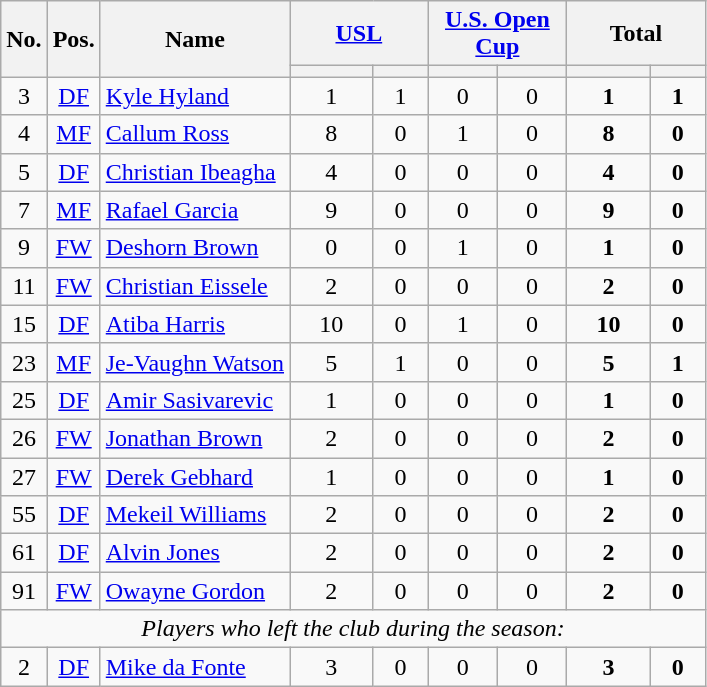<table class="wikitable sortable" style="text-align: center;">
<tr>
<th rowspan=2>No.</th>
<th rowspan=2>Pos.</th>
<th rowspan=2>Name</th>
<th colspan=2 style="width:85px;"><a href='#'>USL</a></th>
<th colspan=2 style="width:85px;"><a href='#'>U.S. Open Cup</a></th>
<th colspan=2 style="width:85px;"><strong>Total</strong></th>
</tr>
<tr>
<th></th>
<th></th>
<th></th>
<th></th>
<th></th>
<th></th>
</tr>
<tr>
<td>3</td>
<td><a href='#'>DF</a></td>
<td align=left> <a href='#'>Kyle Hyland</a></td>
<td>1</td>
<td>1</td>
<td>0</td>
<td>0</td>
<td><strong>1</strong></td>
<td><strong>1</strong></td>
</tr>
<tr>
<td>4</td>
<td><a href='#'>MF</a></td>
<td align=left> <a href='#'>Callum Ross</a></td>
<td>8</td>
<td>0</td>
<td>1</td>
<td>0</td>
<td><strong>8</strong></td>
<td><strong>0</strong></td>
</tr>
<tr>
<td>5</td>
<td><a href='#'>DF</a></td>
<td align=left> <a href='#'>Christian Ibeagha</a></td>
<td>4</td>
<td>0</td>
<td>0</td>
<td>0</td>
<td><strong>4</strong></td>
<td><strong>0</strong></td>
</tr>
<tr>
<td>7</td>
<td><a href='#'>MF</a></td>
<td align=left> <a href='#'>Rafael Garcia</a></td>
<td>9</td>
<td>0</td>
<td>0</td>
<td>0</td>
<td><strong>9</strong></td>
<td><strong>0</strong></td>
</tr>
<tr>
<td>9</td>
<td><a href='#'>FW</a></td>
<td align=left> <a href='#'>Deshorn Brown</a></td>
<td>0</td>
<td>0</td>
<td>1</td>
<td>0</td>
<td><strong>1</strong></td>
<td><strong>0</strong></td>
</tr>
<tr>
<td>11</td>
<td><a href='#'>FW</a></td>
<td align=left> <a href='#'>Christian Eissele</a></td>
<td>2</td>
<td>0</td>
<td>0</td>
<td>0</td>
<td><strong>2</strong></td>
<td><strong>0</strong></td>
</tr>
<tr>
<td>15</td>
<td><a href='#'>DF</a></td>
<td align=left> <a href='#'>Atiba Harris</a></td>
<td>10</td>
<td>0</td>
<td>1</td>
<td>0</td>
<td><strong>10</strong></td>
<td><strong>0</strong></td>
</tr>
<tr>
<td>23</td>
<td><a href='#'>MF</a></td>
<td align=left> <a href='#'>Je-Vaughn Watson</a></td>
<td>5</td>
<td>1</td>
<td>0</td>
<td>0</td>
<td><strong>5</strong></td>
<td><strong>1</strong></td>
</tr>
<tr>
<td>25</td>
<td><a href='#'>DF</a></td>
<td align=left> <a href='#'>Amir Sasivarevic</a></td>
<td>1</td>
<td>0</td>
<td>0</td>
<td>0</td>
<td><strong>1</strong></td>
<td><strong>0</strong></td>
</tr>
<tr>
<td>26</td>
<td><a href='#'>FW</a></td>
<td align=left> <a href='#'>Jonathan Brown</a></td>
<td>2</td>
<td>0</td>
<td>0</td>
<td>0</td>
<td><strong>2</strong></td>
<td><strong>0</strong></td>
</tr>
<tr>
<td>27</td>
<td><a href='#'>FW</a></td>
<td align=left> <a href='#'>Derek Gebhard</a></td>
<td>1</td>
<td>0</td>
<td>0</td>
<td>0</td>
<td><strong>1</strong></td>
<td><strong>0</strong></td>
</tr>
<tr>
<td>55</td>
<td><a href='#'>DF</a></td>
<td align=left> <a href='#'>Mekeil Williams</a></td>
<td>2</td>
<td>0</td>
<td>0</td>
<td>0</td>
<td><strong>2</strong></td>
<td><strong>0</strong></td>
</tr>
<tr>
<td>61</td>
<td><a href='#'>DF</a></td>
<td align=left> <a href='#'>Alvin Jones</a></td>
<td>2</td>
<td>0</td>
<td>0</td>
<td>0</td>
<td><strong>2</strong></td>
<td><strong>0</strong></td>
</tr>
<tr>
<td>91</td>
<td><a href='#'>FW</a></td>
<td align=left> <a href='#'>Owayne Gordon</a></td>
<td>2</td>
<td>0</td>
<td>0</td>
<td>0</td>
<td><strong>2</strong></td>
<td><strong>0</strong></td>
</tr>
<tr>
<td colspan=9><em>Players who left the club during the season:</em></td>
</tr>
<tr>
<td>2</td>
<td><a href='#'>DF</a></td>
<td align=left> <a href='#'>Mike da Fonte</a></td>
<td>3</td>
<td>0</td>
<td>0</td>
<td>0</td>
<td><strong>3</strong></td>
<td><strong>0</strong></td>
</tr>
</table>
